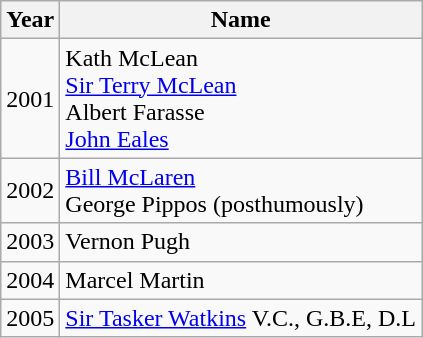<table class="wikitable">
<tr>
<th>Year</th>
<th>Name</th>
</tr>
<tr>
<td>2001</td>
<td align=left> Kath McLean<br> <a href='#'>Sir Terry McLean</a><br>Albert Farasse<br> <a href='#'>John Eales</a></td>
</tr>
<tr>
<td>2002</td>
<td align=left> <a href='#'>Bill McLaren</a><br>George Pippos (posthumously)</td>
</tr>
<tr>
<td>2003</td>
<td align=left> Vernon Pugh</td>
</tr>
<tr>
<td>2004</td>
<td align=left> Marcel Martin</td>
</tr>
<tr>
<td>2005</td>
<td align=left> <a href='#'>Sir Tasker Watkins</a> V.C., G.B.E, D.L</td>
</tr>
</table>
